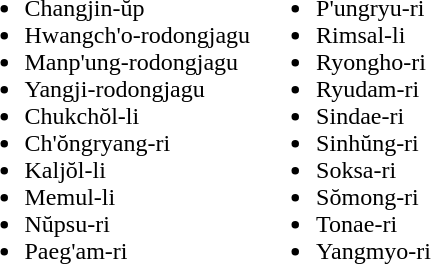<table>
<tr>
<td valign="top"><br><ul><li>Changjin-ŭp</li><li>Hwangch'o-rodongjagu</li><li>Manp'ung-rodongjagu</li><li>Yangji-rodongjagu</li><li>Chukchŏl-li</li><li>Ch'ŏngryang-ri</li><li>Kaljŏl-li</li><li>Memul-li</li><li>Nŭpsu-ri</li><li>Paeg'am-ri</li></ul></td>
<td valign="top"><br><ul><li>P'ungryu-ri</li><li>Rimsal-li</li><li>Ryongho-ri</li><li>Ryudam-ri</li><li>Sindae-ri</li><li>Sinhŭng-ri</li><li>Soksa-ri</li><li>Sŏmong-ri</li><li>Tonae-ri</li><li>Yangmyo-ri</li></ul></td>
</tr>
</table>
